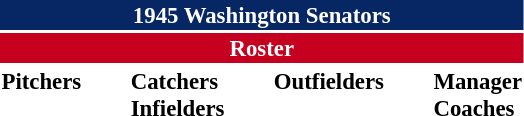<table class="toccolours" style="font-size: 95%;">
<tr>
<th colspan="10" style="background-color: #072764; color: white; text-align: center;">1945 Washington Senators</th>
</tr>
<tr>
<td colspan="10" style="background-color: #c6011f; color: white; text-align: center;"><strong>Roster</strong></td>
</tr>
<tr>
<td valign="top"><strong>Pitchers</strong><br>












</td>
<td width="25px"></td>
<td valign="top"><strong>Catchers</strong><br>


<strong>Infielders</strong>







</td>
<td width="25px"></td>
<td valign="top"><strong>Outfielders</strong><br>







</td>
<td width="25px"></td>
<td valign="top"><strong>Manager</strong><br>
<strong>Coaches</strong>




</td>
</tr>
<tr>
</tr>
</table>
